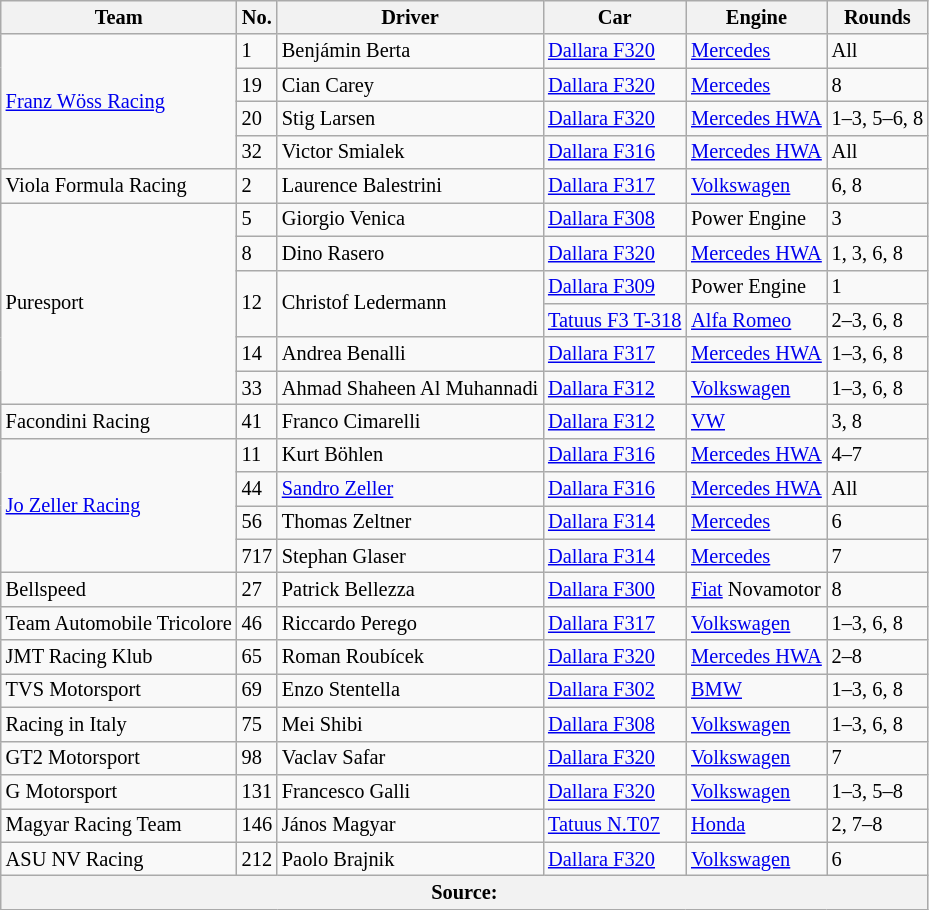<table class="wikitable" style="font-size: 85%">
<tr>
<th>Team</th>
<th>No.</th>
<th>Driver</th>
<th>Car</th>
<th>Engine</th>
<th>Rounds</th>
</tr>
<tr>
<td rowspan="4"> <a href='#'>Franz Wöss Racing</a></td>
<td>1</td>
<td> Benjámin Berta</td>
<td><a href='#'>Dallara F320</a></td>
<td><a href='#'>Mercedes</a></td>
<td>All</td>
</tr>
<tr>
<td>19</td>
<td> Cian Carey</td>
<td><a href='#'>Dallara F320</a></td>
<td><a href='#'>Mercedes</a></td>
<td>8</td>
</tr>
<tr>
<td>20</td>
<td> Stig Larsen</td>
<td><a href='#'>Dallara F320</a></td>
<td><a href='#'>Mercedes HWA</a></td>
<td>1–3, 5–6, 8</td>
</tr>
<tr>
<td>32</td>
<td> Victor Smialek</td>
<td><a href='#'>Dallara F316</a></td>
<td><a href='#'>Mercedes HWA</a></td>
<td>All</td>
</tr>
<tr>
<td> Viola Formula Racing</td>
<td>2</td>
<td> Laurence Balestrini</td>
<td><a href='#'>Dallara F317</a></td>
<td><a href='#'>Volkswagen</a></td>
<td>6, 8</td>
</tr>
<tr>
<td rowspan="6"> Puresport</td>
<td>5</td>
<td> Giorgio Venica</td>
<td><a href='#'>Dallara F308</a></td>
<td>Power Engine</td>
<td>3</td>
</tr>
<tr>
<td>8</td>
<td> Dino Rasero</td>
<td><a href='#'>Dallara F320</a></td>
<td><a href='#'>Mercedes HWA</a></td>
<td>1, 3, 6, 8</td>
</tr>
<tr>
<td rowspan="2">12</td>
<td rowspan="2"> Christof Ledermann</td>
<td><a href='#'>Dallara F309</a></td>
<td>Power Engine</td>
<td>1</td>
</tr>
<tr>
<td><a href='#'>Tatuus F3 T-318</a></td>
<td><a href='#'>Alfa Romeo</a></td>
<td>2–3, 6, 8</td>
</tr>
<tr>
<td>14</td>
<td> Andrea Benalli</td>
<td><a href='#'>Dallara F317</a></td>
<td><a href='#'>Mercedes HWA</a></td>
<td>1–3, 6, 8</td>
</tr>
<tr>
<td>33</td>
<td> Ahmad Shaheen Al Muhannadi</td>
<td><a href='#'>Dallara F312</a></td>
<td><a href='#'>Volkswagen</a></td>
<td>1–3, 6, 8</td>
</tr>
<tr>
<td> Facondini Racing</td>
<td>41</td>
<td> Franco Cimarelli</td>
<td><a href='#'>Dallara F312</a></td>
<td><a href='#'>VW</a></td>
<td>3, 8</td>
</tr>
<tr>
<td rowspan="4"> <a href='#'>Jo Zeller Racing</a></td>
<td>11</td>
<td> Kurt Böhlen</td>
<td><a href='#'>Dallara F316</a></td>
<td><a href='#'>Mercedes HWA</a></td>
<td>4–7</td>
</tr>
<tr>
<td>44</td>
<td> <a href='#'>Sandro Zeller</a></td>
<td><a href='#'>Dallara F316</a></td>
<td><a href='#'>Mercedes HWA</a></td>
<td>All</td>
</tr>
<tr>
<td>56</td>
<td> Thomas Zeltner</td>
<td><a href='#'>Dallara F314</a></td>
<td><a href='#'>Mercedes</a></td>
<td>6</td>
</tr>
<tr>
<td>717</td>
<td> Stephan Glaser</td>
<td><a href='#'>Dallara F314</a></td>
<td><a href='#'>Mercedes</a></td>
<td>7</td>
</tr>
<tr>
<td> Bellspeed</td>
<td>27</td>
<td> Patrick Bellezza</td>
<td><a href='#'>Dallara F300</a></td>
<td><a href='#'>Fiat</a> Novamotor</td>
<td>8</td>
</tr>
<tr>
<td> Team Automobile Tricolore</td>
<td>46</td>
<td> Riccardo Perego</td>
<td><a href='#'>Dallara F317</a></td>
<td><a href='#'>Volkswagen</a></td>
<td>1–3, 6, 8</td>
</tr>
<tr>
<td> JMT Racing Klub</td>
<td>65</td>
<td> Roman Roubícek</td>
<td><a href='#'>Dallara F320</a></td>
<td><a href='#'>Mercedes HWA</a></td>
<td>2–8</td>
</tr>
<tr>
<td> TVS Motorsport</td>
<td>69</td>
<td> Enzo Stentella</td>
<td><a href='#'>Dallara F302</a></td>
<td><a href='#'>BMW</a></td>
<td>1–3, 6, 8</td>
</tr>
<tr>
<td> Racing in Italy</td>
<td>75</td>
<td> Mei Shibi</td>
<td><a href='#'>Dallara F308</a></td>
<td><a href='#'>Volkswagen</a></td>
<td>1–3, 6, 8</td>
</tr>
<tr>
<td> GT2 Motorsport</td>
<td>98</td>
<td> Vaclav Safar</td>
<td><a href='#'>Dallara F320</a></td>
<td><a href='#'>Volkswagen</a></td>
<td>7</td>
</tr>
<tr>
<td> G Motorsport</td>
<td>131</td>
<td> Francesco Galli</td>
<td><a href='#'>Dallara F320</a></td>
<td><a href='#'>Volkswagen</a></td>
<td>1–3, 5–8</td>
</tr>
<tr>
<td> Magyar Racing Team</td>
<td>146</td>
<td> János Magyar</td>
<td><a href='#'>Tatuus N.T07</a></td>
<td><a href='#'>Honda</a></td>
<td>2, 7–8</td>
</tr>
<tr>
<td> ASU NV Racing</td>
<td>212</td>
<td> Paolo Brajnik</td>
<td><a href='#'>Dallara F320</a></td>
<td><a href='#'>Volkswagen</a></td>
<td>6</td>
</tr>
<tr>
<th colspan="6">Source: </th>
</tr>
</table>
